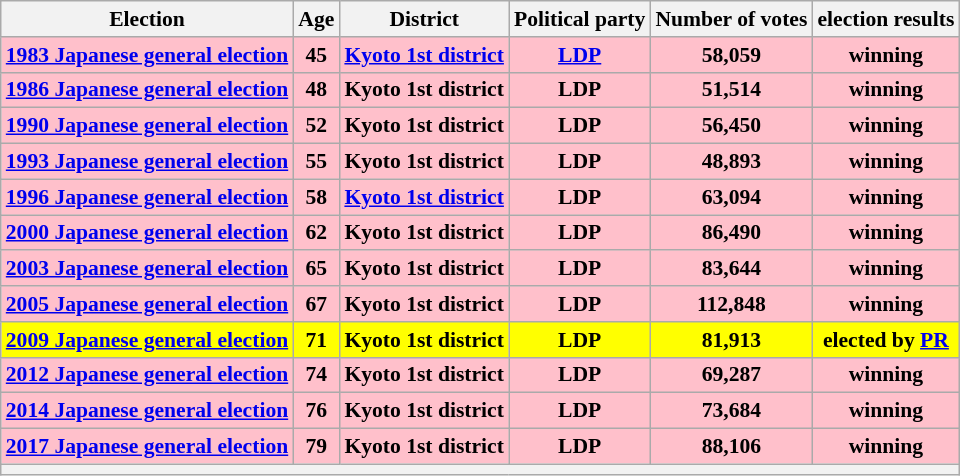<table class="wikitable" style="text-align:center; font-size:90%">
<tr>
<th>Election</th>
<th>Age</th>
<th>District</th>
<th>Political party</th>
<th>Number of votes</th>
<th>election results</th>
</tr>
<tr>
<td style="background:Pink;"><strong><a href='#'>1983 Japanese general election</a></strong></td>
<td style="background:Pink;"><strong>45</strong></td>
<td style="background:Pink;"><strong><a href='#'>Kyoto 1st district</a></strong></td>
<td style="background:Pink;"><strong><a href='#'>LDP</a></strong></td>
<td style="background:Pink;"><strong>58,059</strong></td>
<td style="background:Pink;"><strong>winning</strong></td>
</tr>
<tr>
<td style="background:Pink;"><strong><a href='#'>1986 Japanese general election</a></strong></td>
<td style="background:Pink;"><strong>48</strong></td>
<td style="background:Pink;"><strong>Kyoto 1st district</strong></td>
<td style="background:Pink;"><strong>LDP</strong></td>
<td style="background:Pink;"><strong>51,514</strong></td>
<td style="background:Pink;"><strong>winning</strong></td>
</tr>
<tr>
<td style="background:Pink;"><strong><a href='#'>1990 Japanese general election</a></strong></td>
<td style="background:Pink;"><strong>52</strong></td>
<td style="background:Pink;"><strong>Kyoto 1st district</strong></td>
<td style="background:Pink;"><strong>LDP</strong></td>
<td style="background:Pink;"><strong>56,450</strong></td>
<td style="background:Pink;"><strong>winning</strong></td>
</tr>
<tr>
<td style="background:Pink;"><strong><a href='#'>1993 Japanese general election</a></strong></td>
<td style="background:Pink;"><strong>55</strong></td>
<td style="background:Pink;"><strong>Kyoto 1st district</strong></td>
<td style="background:Pink;"><strong>LDP</strong></td>
<td style="background:Pink;"><strong>48,893</strong></td>
<td style="background:Pink;"><strong>winning</strong></td>
</tr>
<tr>
<td style="background:Pink;"><strong><a href='#'>1996 Japanese general election</a></strong></td>
<td style="background:Pink;"><strong>58</strong></td>
<td style="background:Pink;"><strong><a href='#'>Kyoto 1st district</a></strong></td>
<td style="background:Pink;"><strong>LDP</strong></td>
<td style="background:Pink;"><strong>63,094</strong></td>
<td style="background:Pink;"><strong>winning</strong></td>
</tr>
<tr>
<td style="background:Pink;"><strong><a href='#'>2000 Japanese general election</a></strong></td>
<td style="background:Pink;"><strong>62</strong></td>
<td style="background:Pink;"><strong>Kyoto 1st district</strong></td>
<td style="background:Pink;"><strong>LDP</strong></td>
<td style="background:Pink;"><strong>86,490</strong></td>
<td style="background:Pink;"><strong>winning</strong></td>
</tr>
<tr>
<td style="background:Pink;"><strong><a href='#'>2003 Japanese general election</a></strong></td>
<td style="background:Pink;"><strong>65</strong></td>
<td style="background:Pink;"><strong>Kyoto 1st district</strong></td>
<td style="background:Pink;"><strong>LDP</strong></td>
<td style="background:Pink;"><strong>83,644</strong></td>
<td style="background:Pink;"><strong>winning</strong></td>
</tr>
<tr>
<td style="background:Pink;"><strong><a href='#'>2005 Japanese general election</a></strong></td>
<td style="background:Pink;"><strong>67</strong></td>
<td style="background:Pink;"><strong>Kyoto 1st district</strong></td>
<td style="background:Pink;"><strong>LDP</strong></td>
<td style="background:Pink;"><strong>112,848</strong></td>
<td style="background:Pink;"><strong>winning</strong></td>
</tr>
<tr>
<td style="background:Yellow;"><strong><a href='#'>2009 Japanese general election</a></strong></td>
<td style="background:Yellow;"><strong>71</strong></td>
<td style="background:Yellow;"><strong>Kyoto 1st district</strong></td>
<td style="background:Yellow;"><strong>LDP</strong></td>
<td style="background:Yellow;"><strong>81,913</strong></td>
<td style="background:Yellow;"><strong>elected by <a href='#'>PR</a></strong></td>
</tr>
<tr>
<td style="background:Pink;"><strong><a href='#'>2012 Japanese general election</a></strong></td>
<td style="background:Pink;"><strong>74</strong></td>
<td style="background:Pink;"><strong>Kyoto 1st district</strong></td>
<td style="background:Pink;"><strong>LDP</strong></td>
<td style="background:Pink;"><strong>69,287</strong></td>
<td style="background:Pink;"><strong>winning</strong></td>
</tr>
<tr>
<td style="background:Pink;"><strong><a href='#'>2014 Japanese general election</a></strong></td>
<td style="background:Pink;"><strong>76</strong></td>
<td style="background:Pink;"><strong>Kyoto 1st district</strong></td>
<td style="background:Pink;"><strong>LDP</strong></td>
<td style="background:Pink;"><strong>73,684</strong></td>
<td style="background:Pink;"><strong>winning</strong></td>
</tr>
<tr>
<td style="background:Pink;"><strong><a href='#'>2017 Japanese general election</a></strong></td>
<td style="background:Pink;"><strong>79</strong></td>
<td style="background:Pink;"><strong>Kyoto 1st district</strong></td>
<td style="background:Pink;"><strong>LDP</strong></td>
<td style="background:Pink;"><strong>88,106</strong></td>
<td style="background:Pink;"><strong>winning</strong></td>
</tr>
<tr>
<th colspan="6"></th>
</tr>
</table>
